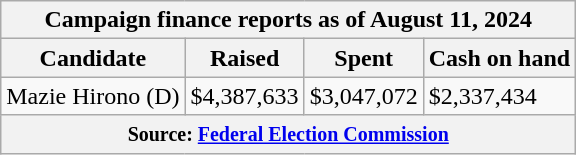<table class="wikitable sortable">
<tr>
<th colspan=4>Campaign finance reports as of August 11, 2024</th>
</tr>
<tr style="text-align:center;">
<th>Candidate</th>
<th>Raised</th>
<th>Spent</th>
<th>Cash on hand</th>
</tr>
<tr>
<td>Mazie Hirono (D)</td>
<td>$4,387,633</td>
<td>$3,047,072</td>
<td>$2,337,434</td>
</tr>
<tr>
<th colspan="4"><small>Source: <a href='#'>Federal Election Commission</a></small></th>
</tr>
</table>
